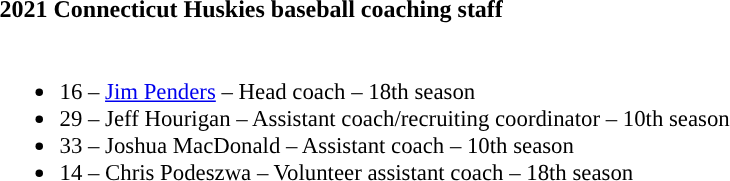<table class="toccolours" style="text-align: left;">
<tr>
<th colspan="9">2021 Connecticut Huskies baseball coaching staff</th>
</tr>
<tr>
<td style="font-size: 95%;" valign="top"><br><ul><li>16 – <a href='#'>Jim Penders</a> – Head coach – 18th season</li><li>29 – Jeff Hourigan – Assistant coach/recruiting coordinator – 10th season</li><li>33 – Joshua MacDonald – Assistant coach – 10th season</li><li>14 – Chris Podeszwa – Volunteer assistant coach – 18th season</li></ul></td>
</tr>
</table>
